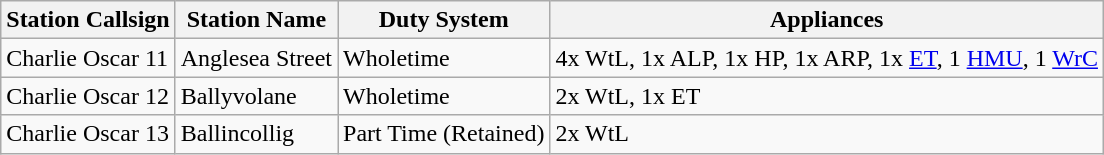<table class=wikitable>
<tr valign=bottom>
<th>Station Callsign</th>
<th>Station Name</th>
<th>Duty System</th>
<th>Appliances</th>
</tr>
<tr>
<td>Charlie Oscar 11</td>
<td>Anglesea Street</td>
<td>Wholetime</td>
<td>4x WtL, 1x ALP, 1x HP, 1x ARP, 1x <a href='#'>ET</a>, 1 <a href='#'>HMU</a>, 1 <a href='#'>WrC</a></td>
</tr>
<tr>
<td>Charlie Oscar 12</td>
<td>Ballyvolane</td>
<td>Wholetime</td>
<td>2x WtL, 1x ET</td>
</tr>
<tr>
<td>Charlie Oscar 13</td>
<td>Ballincollig</td>
<td>Part Time (Retained)</td>
<td>2x WtL</td>
</tr>
</table>
